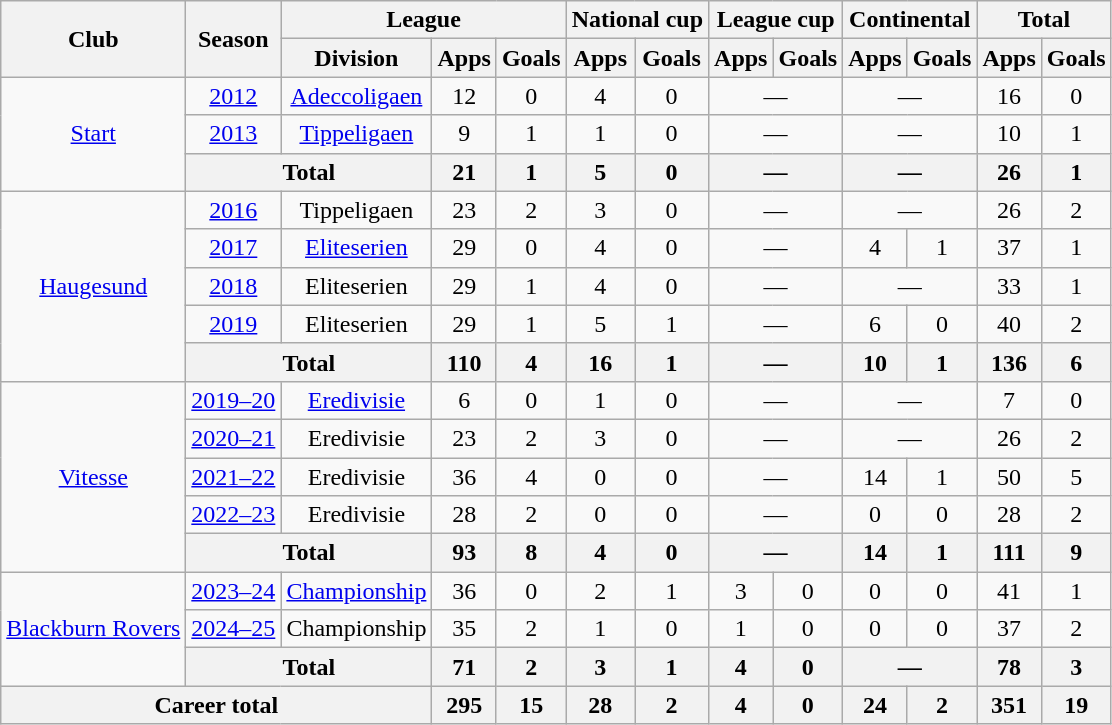<table class="wikitable" style="text-align: center">
<tr>
<th rowspan="2">Club</th>
<th rowspan="2">Season</th>
<th colspan="3">League</th>
<th colspan="2">National cup</th>
<th colspan="2">League cup</th>
<th colspan="2">Continental</th>
<th colspan="2">Total</th>
</tr>
<tr>
<th>Division</th>
<th>Apps</th>
<th>Goals</th>
<th>Apps</th>
<th>Goals</th>
<th>Apps</th>
<th>Goals</th>
<th>Apps</th>
<th>Goals</th>
<th>Apps</th>
<th>Goals</th>
</tr>
<tr>
<td rowspan="3"><a href='#'>Start</a></td>
<td><a href='#'>2012</a></td>
<td><a href='#'>Adeccoligaen</a></td>
<td>12</td>
<td>0</td>
<td>4</td>
<td>0</td>
<td colspan="2">—</td>
<td colspan="2">—</td>
<td>16</td>
<td>0</td>
</tr>
<tr>
<td><a href='#'>2013</a></td>
<td><a href='#'>Tippeligaen</a></td>
<td>9</td>
<td>1</td>
<td>1</td>
<td>0</td>
<td colspan="2">—</td>
<td colspan="2">—</td>
<td>10</td>
<td>1</td>
</tr>
<tr>
<th colspan="2">Total</th>
<th>21</th>
<th>1</th>
<th>5</th>
<th>0</th>
<th colspan="2">—</th>
<th colspan="2">—</th>
<th>26</th>
<th>1</th>
</tr>
<tr>
<td rowspan="5"><a href='#'>Haugesund</a></td>
<td><a href='#'>2016</a></td>
<td>Tippeligaen</td>
<td>23</td>
<td>2</td>
<td>3</td>
<td>0</td>
<td colspan="2">—</td>
<td colspan="2">—</td>
<td>26</td>
<td>2</td>
</tr>
<tr>
<td><a href='#'>2017</a></td>
<td><a href='#'>Eliteserien</a></td>
<td>29</td>
<td>0</td>
<td>4</td>
<td>0</td>
<td colspan="2">—</td>
<td>4</td>
<td>1</td>
<td>37</td>
<td>1</td>
</tr>
<tr>
<td><a href='#'>2018</a></td>
<td>Eliteserien</td>
<td>29</td>
<td>1</td>
<td>4</td>
<td>0</td>
<td colspan="2">—</td>
<td colspan="2">—</td>
<td>33</td>
<td>1</td>
</tr>
<tr>
<td><a href='#'>2019</a></td>
<td>Eliteserien</td>
<td>29</td>
<td>1</td>
<td>5</td>
<td>1</td>
<td colspan="2">—</td>
<td>6</td>
<td>0</td>
<td>40</td>
<td>2</td>
</tr>
<tr>
<th colspan="2">Total</th>
<th>110</th>
<th>4</th>
<th>16</th>
<th>1</th>
<th colspan="2">—</th>
<th>10</th>
<th>1</th>
<th>136</th>
<th>6</th>
</tr>
<tr>
<td rowspan="5"><a href='#'>Vitesse</a></td>
<td><a href='#'>2019–20</a></td>
<td><a href='#'>Eredivisie</a></td>
<td>6</td>
<td>0</td>
<td>1</td>
<td>0</td>
<td colspan="2">—</td>
<td colspan="2">—</td>
<td>7</td>
<td>0</td>
</tr>
<tr>
<td><a href='#'>2020–21</a></td>
<td>Eredivisie</td>
<td>23</td>
<td>2</td>
<td>3</td>
<td>0</td>
<td colspan="2">—</td>
<td colspan="2">—</td>
<td>26</td>
<td>2</td>
</tr>
<tr>
<td><a href='#'>2021–22</a></td>
<td>Eredivisie</td>
<td>36</td>
<td>4</td>
<td>0</td>
<td>0</td>
<td colspan="2">—</td>
<td>14</td>
<td>1</td>
<td>50</td>
<td>5</td>
</tr>
<tr>
<td><a href='#'>2022–23</a></td>
<td>Eredivisie</td>
<td>28</td>
<td>2</td>
<td>0</td>
<td>0</td>
<td colspan="2">—</td>
<td>0</td>
<td>0</td>
<td>28</td>
<td>2</td>
</tr>
<tr>
<th colspan="2">Total</th>
<th>93</th>
<th>8</th>
<th>4</th>
<th>0</th>
<th colspan="2">—</th>
<th>14</th>
<th>1</th>
<th>111</th>
<th>9</th>
</tr>
<tr>
<td rowspan="3"><a href='#'>Blackburn Rovers</a></td>
<td><a href='#'>2023–24</a></td>
<td><a href='#'>Championship</a></td>
<td>36</td>
<td>0</td>
<td>2</td>
<td>1</td>
<td>3</td>
<td>0</td>
<td>0</td>
<td>0</td>
<td>41</td>
<td>1</td>
</tr>
<tr>
<td><a href='#'>2024–25</a></td>
<td>Championship</td>
<td>35</td>
<td>2</td>
<td>1</td>
<td>0</td>
<td>1</td>
<td>0</td>
<td>0</td>
<td>0</td>
<td>37</td>
<td>2</td>
</tr>
<tr>
<th colspan="2">Total</th>
<th>71</th>
<th>2</th>
<th>3</th>
<th>1</th>
<th>4</th>
<th>0</th>
<th colspan="2">—</th>
<th>78</th>
<th>3</th>
</tr>
<tr>
<th colspan="3">Career total</th>
<th>295</th>
<th>15</th>
<th>28</th>
<th>2</th>
<th>4</th>
<th>0</th>
<th>24</th>
<th>2</th>
<th>351</th>
<th>19</th>
</tr>
</table>
